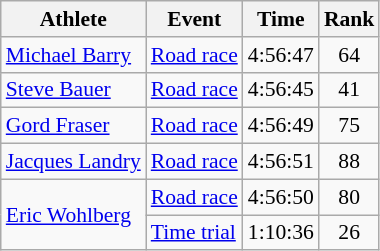<table class=wikitable style=font-size:90%>
<tr>
<th>Athlete</th>
<th>Event</th>
<th>Time</th>
<th>Rank</th>
</tr>
<tr>
<td><a href='#'>Michael Barry</a></td>
<td><a href='#'>Road race</a></td>
<td align=center>4:56:47</td>
<td align=center>64</td>
</tr>
<tr>
<td><a href='#'>Steve Bauer</a></td>
<td><a href='#'>Road race</a></td>
<td align=center>4:56:45</td>
<td align=center>41</td>
</tr>
<tr>
<td><a href='#'>Gord Fraser</a></td>
<td><a href='#'>Road race</a></td>
<td align=center>4:56:49</td>
<td align=center>75</td>
</tr>
<tr>
<td><a href='#'>Jacques Landry</a></td>
<td><a href='#'>Road race</a></td>
<td align=center>4:56:51</td>
<td align=center>88</td>
</tr>
<tr>
<td rowspan=2><a href='#'>Eric Wohlberg</a></td>
<td><a href='#'>Road race</a></td>
<td align=center>4:56:50</td>
<td align=center>80</td>
</tr>
<tr>
<td><a href='#'>Time trial</a></td>
<td align=center>1:10:36</td>
<td align=center>26</td>
</tr>
</table>
